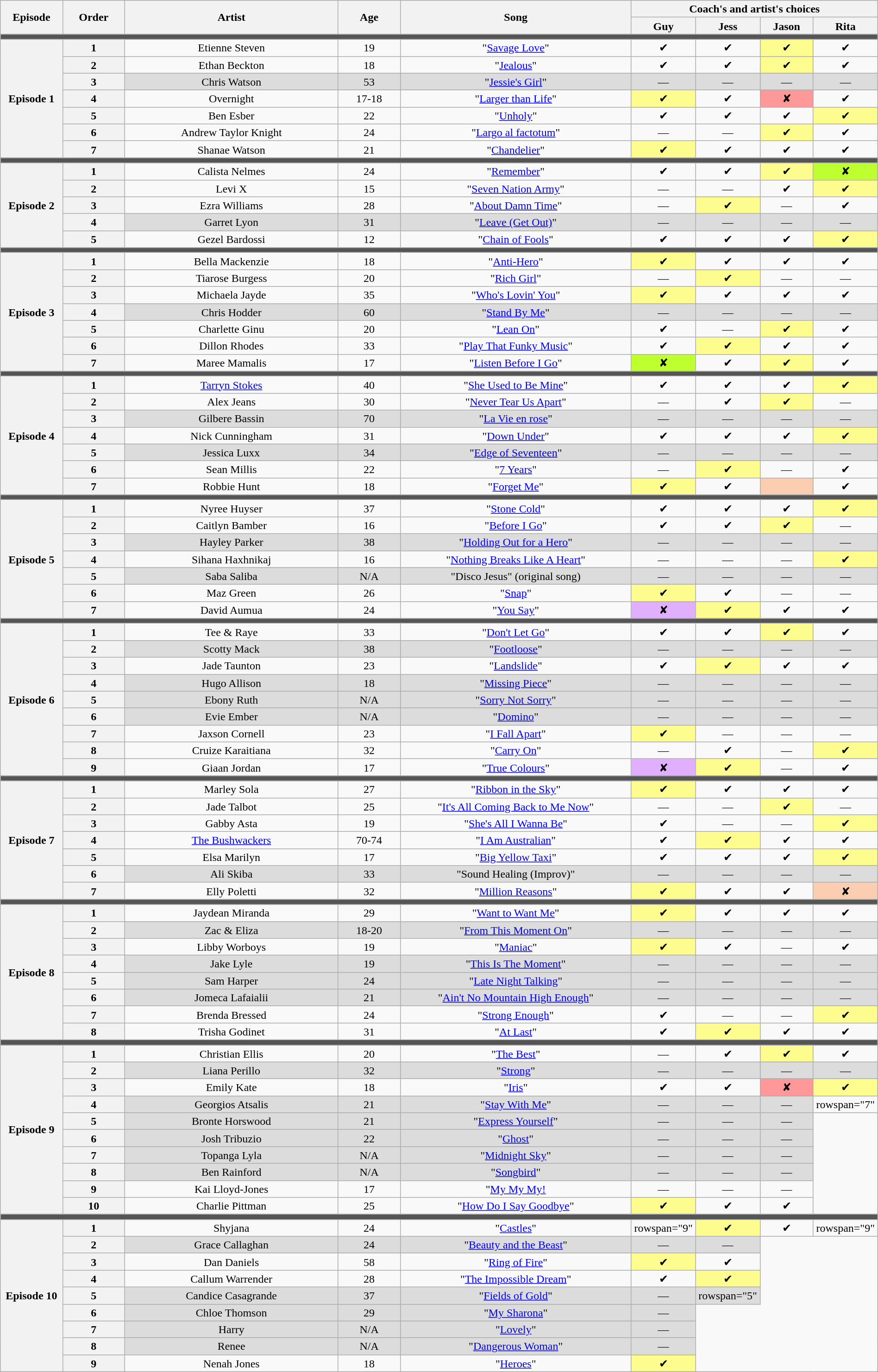<table class="wikitable" style="text-align:center; line-height:17px; width:100%">
<tr>
<th rowspan="2" scope="col" style="width:07%">Episode</th>
<th rowspan="2" scope="col" style="width:07%">Order</th>
<th rowspan="2" scope="col" style="width:24%">Artist</th>
<th rowspan="2" scope="col" style="width:07%">Age</th>
<th rowspan="2" scope="col" style="width:26%">Song</th>
<th colspan="4">Coach's and artist's choices</th>
</tr>
<tr>
<th style="width:06%">Guy</th>
<th style="width:06%">Jess</th>
<th style="width:06%">Jason</th>
<th style="width:06%">Rita</th>
</tr>
<tr>
<td colspan="9" style="background:#555"></td>
</tr>
<tr>
<th scope="row" rowspan="7">Episode 1<br></th>
<th>1</th>
<td>Etienne Steven</td>
<td>19</td>
<td>"<a href='#'>Savage Love</a>"</td>
<td>✔</td>
<td>✔</td>
<td style="background:#FDFC8F">✔</td>
<td>✔</td>
</tr>
<tr>
<th>2</th>
<td>Ethan Beckton</td>
<td>18</td>
<td>"<a href='#'>Jealous</a>"</td>
<td>✔</td>
<td>✔</td>
<td style="background:#FDFC8F">✔</td>
<td>✔</td>
</tr>
<tr style="background:#DCDCDC">
<th>3</th>
<td>Chris Watson</td>
<td>53</td>
<td>"<a href='#'>Jessie's Girl</a>"</td>
<td>—</td>
<td>—</td>
<td>—</td>
<td>—</td>
</tr>
<tr>
<th>4</th>
<td>Overnight</td>
<td>17-18</td>
<td>"<a href='#'>Larger than Life</a>"</td>
<td style="background:#FDFC8F">✔</td>
<td>✔</td>
<td style="background:#FF9999">✘</td>
<td>✔</td>
</tr>
<tr>
<th>5</th>
<td>Ben Esber</td>
<td>22</td>
<td>"<a href='#'>Unholy</a>"</td>
<td>✔</td>
<td>✔</td>
<td>✔</td>
<td style="background:#FDFC8F">✔</td>
</tr>
<tr>
<th>6</th>
<td>Andrew Taylor Knight</td>
<td>24</td>
<td>"<a href='#'>Largo al factotum</a>"</td>
<td>—</td>
<td>—</td>
<td style="background:#FDFC8F">✔</td>
<td>✔</td>
</tr>
<tr>
<th>7</th>
<td>Shanae Watson</td>
<td>21</td>
<td>"<a href='#'>Chandelier</a>"</td>
<td style="background:#FDFC8F">✔</td>
<td>✔</td>
<td>✔</td>
<td>✔</td>
</tr>
<tr>
<td colspan="12" style="background:#555"></td>
</tr>
<tr>
<th scope="row" rowspan="5">Episode 2<br></th>
<th>1</th>
<td>Calista Nelmes</td>
<td>24</td>
<td>"<a href='#'>Remember</a>"</td>
<td>✔</td>
<td>✔</td>
<td style="background:#FDFC8F">✔</td>
<td style="background:#bdff2f">✘</td>
</tr>
<tr>
<th>2</th>
<td>Levi X</td>
<td>15</td>
<td>"<a href='#'>Seven Nation Army</a>"</td>
<td>—</td>
<td>—</td>
<td>✔</td>
<td style="background:#FDFC8F">✔</td>
</tr>
<tr>
<th>3</th>
<td>Ezra Williams</td>
<td>28</td>
<td>"<a href='#'>About Damn Time</a>"</td>
<td>—</td>
<td style="background:#FDFC8F">✔</td>
<td>—</td>
<td>✔</td>
</tr>
<tr style="background:#DCDCDC">
<th>4</th>
<td>Garret Lyon</td>
<td>31</td>
<td>"<a href='#'>Leave (Get Out)</a>"</td>
<td>—</td>
<td>—</td>
<td>—</td>
<td>—</td>
</tr>
<tr>
<th>5</th>
<td>Gezel Bardossi</td>
<td>12</td>
<td>"<a href='#'>Chain of Fools</a>"</td>
<td>✔</td>
<td>✔</td>
<td>✔</td>
<td style="background:#FDFC8F">✔</td>
</tr>
<tr>
<td colspan="9" style="background:#555"></td>
</tr>
<tr>
<th scope="row" rowspan="7">Episode 3<br></th>
<th>1</th>
<td>Bella Mackenzie</td>
<td>18</td>
<td>"<a href='#'>Anti-Hero</a>"</td>
<td style="background:#FDFC8F">✔</td>
<td>✔</td>
<td>✔</td>
<td>✔</td>
</tr>
<tr>
<th>2</th>
<td>Tiarose Burgess</td>
<td>20</td>
<td>"<a href='#'>Rich Girl</a>"</td>
<td>—</td>
<td style="background:#FDFC8F">✔</td>
<td>—</td>
<td>—</td>
</tr>
<tr>
<th>3</th>
<td>Michaela Jayde</td>
<td>35</td>
<td>"<a href='#'>Who's Lovin' You</a>"</td>
<td style="background:#FDFC8F">✔</td>
<td>✔</td>
<td>✔</td>
<td>✔</td>
</tr>
<tr style="background:#DCDCDC">
<th>4</th>
<td>Chris Hodder</td>
<td>60</td>
<td>"<a href='#'>Stand By Me</a>"</td>
<td>—</td>
<td>—</td>
<td>—</td>
<td>—</td>
</tr>
<tr>
<th>5</th>
<td>Charlette Ginu</td>
<td>20</td>
<td>"<a href='#'>Lean On</a>"</td>
<td>✔</td>
<td>—</td>
<td style="background:#FDFC8F">✔</td>
<td>✔</td>
</tr>
<tr>
<th>6</th>
<td>Dillon Rhodes</td>
<td>33</td>
<td>"<a href='#'>Play That Funky Music</a>"</td>
<td>✔</td>
<td style="background:#FDFC8F">✔</td>
<td>✔</td>
<td>✔</td>
</tr>
<tr>
<th>7</th>
<td>Maree Mamalis</td>
<td>17</td>
<td>"<a href='#'>Listen Before I Go</a>"</td>
<td style="background:#bdff2f">✘</td>
<td>✔</td>
<td style="background:#FDFC8F">✔</td>
<td>✔</td>
</tr>
<tr>
<td colspan="9" style="background:#555"></td>
</tr>
<tr>
<th scope="row" rowspan="7">Episode 4<br></th>
<th>1</th>
<td><a href='#'>Tarryn Stokes</a></td>
<td>40</td>
<td>"<a href='#'>She Used to Be Mine</a>"</td>
<td>✔</td>
<td>✔</td>
<td>✔</td>
<td style="background:#FDFC8F">✔</td>
</tr>
<tr>
<th>2</th>
<td>Alex Jeans</td>
<td>30</td>
<td>"<a href='#'>Never Tear Us Apart</a>"</td>
<td>—</td>
<td>✔</td>
<td style="background:#FDFC8F">✔</td>
<td>—</td>
</tr>
<tr style="background:#DCDCDC">
<th>3</th>
<td>Gilbere Bassin</td>
<td>70</td>
<td>"<a href='#'>La Vie en rose</a>"</td>
<td>—</td>
<td>—</td>
<td>—</td>
<td>—</td>
</tr>
<tr>
<th>4</th>
<td>Nick Cunningham</td>
<td>31</td>
<td>"<a href='#'>Down Under</a>"</td>
<td>✔</td>
<td>✔</td>
<td>✔</td>
<td style="background:#FDFC8F">✔</td>
</tr>
<tr style="background:#DCDCDC">
<th>5</th>
<td>Jessica Luxx</td>
<td>34</td>
<td>"<a href='#'>Edge of Seventeen</a>"</td>
<td>—</td>
<td>—</td>
<td>—</td>
<td>—</td>
</tr>
<tr>
<th>6</th>
<td>Sean Millis</td>
<td>22</td>
<td>"<a href='#'>7 Years</a>"</td>
<td>—</td>
<td style="background:#FDFC8F">✔</td>
<td>—</td>
<td>✔</td>
</tr>
<tr>
<th>7</th>
<td>Robbie Hunt</td>
<td>18</td>
<td>"<a href='#'>Forget Me</a>"</td>
<td style="background:#FDFC8F">✔</td>
<td>✔</td>
<td style="background:#FBCEB1"><strong></strong></td>
<td>✔</td>
</tr>
<tr>
<td colspan="9" style="background:#555"></td>
</tr>
<tr>
<th scope="row" rowspan="7">Episode 5<br></th>
<th>1</th>
<td>Nyree Huyser</td>
<td>37</td>
<td>"<a href='#'>Stone Cold</a>"</td>
<td>✔</td>
<td>✔</td>
<td>✔</td>
<td style="background:#FDFC8F">✔</td>
</tr>
<tr>
<th>2</th>
<td>Caitlyn Bamber</td>
<td>16</td>
<td>"<a href='#'>Before I Go</a>"</td>
<td>✔</td>
<td>✔</td>
<td style="background:#FDFC8F">✔</td>
<td>—</td>
</tr>
<tr style="background:#DCDCDC">
<th>3</th>
<td>Hayley Parker</td>
<td>38</td>
<td>"<a href='#'>Holding Out for a Hero</a>"</td>
<td>—</td>
<td>—</td>
<td>—</td>
<td>—</td>
</tr>
<tr>
<th>4</th>
<td>Sihana Haxhnikaj</td>
<td>16</td>
<td>"<a href='#'>Nothing Breaks Like A Heart</a>"</td>
<td>—</td>
<td>—</td>
<td>—</td>
<td style="background:#FDFC8F">✔</td>
</tr>
<tr style="background:#DCDCDC">
<th>5</th>
<td>Saba Saliba</td>
<td>N/A</td>
<td>"Disco Jesus" (original song)</td>
<td>—</td>
<td>—</td>
<td>—</td>
<td>—</td>
</tr>
<tr>
<th>6</th>
<td>Maz Green</td>
<td>26</td>
<td>"<a href='#'>Snap</a>"</td>
<td style="background:#FDFC8F">✔</td>
<td>✔</td>
<td>—</td>
<td>—</td>
</tr>
<tr>
<th>7</th>
<td>David Aumua</td>
<td>24</td>
<td>"<a href='#'>You Say</a>"</td>
<td style="background:#E0B0FF">✘</td>
<td style="background:#FDFC8F">✔</td>
<td>✔</td>
<td>✔</td>
</tr>
<tr>
<td colspan="9" style="background:#555"></td>
</tr>
<tr>
<th rowspan="9" scope="row">Episode 6<br></th>
<th>1</th>
<td>Tee & Raye</td>
<td>33</td>
<td>"<a href='#'>Don't Let Go</a>"</td>
<td>✔</td>
<td>✔</td>
<td style="background:#FDFC8F">✔</td>
<td>✔</td>
</tr>
<tr style="background:#DCDCDC">
<th>2</th>
<td>Scotty Mack</td>
<td>38</td>
<td>"<a href='#'>Footloose</a>"</td>
<td>—</td>
<td>—</td>
<td>—</td>
<td>—</td>
</tr>
<tr>
<th>3</th>
<td>Jade Taunton</td>
<td>23</td>
<td>"<a href='#'>Landslide</a>"</td>
<td>✔</td>
<td style="background:#FDFC8F">✔</td>
<td>✔</td>
<td>✔</td>
</tr>
<tr style="background:#DCDCDC">
<th>4</th>
<td>Hugo Allison</td>
<td>18</td>
<td>"<a href='#'>Missing Piece</a>"</td>
<td>—</td>
<td>—</td>
<td>—</td>
<td>—</td>
</tr>
<tr style="background:#DCDCDC">
<th>5</th>
<td>Ebony Ruth</td>
<td>N/A</td>
<td>"<a href='#'>Sorry Not Sorry</a>"</td>
<td>—</td>
<td>—</td>
<td>—</td>
<td>—</td>
</tr>
<tr style="background:#DCDCDC">
<th>6</th>
<td>Evie Ember</td>
<td>N/A</td>
<td>"<a href='#'>Domino</a>"</td>
<td>—</td>
<td>—</td>
<td>—</td>
<td>—</td>
</tr>
<tr>
<th>7</th>
<td>Jaxson Cornell</td>
<td>23</td>
<td>"<a href='#'>I Fall Apart</a>"</td>
<td style="background:#FDFC8F">✔</td>
<td>—</td>
<td>—</td>
<td>—</td>
</tr>
<tr>
<th>8</th>
<td>Cruize Karaitiana</td>
<td>32</td>
<td>"<a href='#'>Carry On</a>"</td>
<td>—</td>
<td>✔</td>
<td>—</td>
<td style="background:#FDFC8F">✔</td>
</tr>
<tr>
<th>9</th>
<td>Giaan Jordan</td>
<td>17</td>
<td>"<a href='#'>True Colours</a>"</td>
<td style="background:#E0B0FF">✘</td>
<td style="background:#FDFC8F">✔</td>
<td>—</td>
<td>✔</td>
</tr>
<tr>
<td colspan="9" style="background:#555"></td>
</tr>
<tr>
<th scope="row" rowspan="7">Episode 7<br></th>
<th>1</th>
<td>Marley Sola</td>
<td>27</td>
<td>"<a href='#'>Ribbon in the Sky</a>"</td>
<td style="background:#FDFC8F">✔</td>
<td>✔</td>
<td>✔</td>
<td>✔</td>
</tr>
<tr>
<th>2</th>
<td>Jade Talbot</td>
<td>25</td>
<td>"<a href='#'>It's All Coming Back to Me Now</a>"</td>
<td>—</td>
<td>—</td>
<td style="background:#FDFC8F">✔</td>
<td>—</td>
</tr>
<tr>
<th>3</th>
<td>Gabby Asta</td>
<td>19</td>
<td>"<a href='#'>She's All I Wanna Be</a>"</td>
<td>✔</td>
<td>—</td>
<td>—</td>
<td style="background:#FDFC8F">✔</td>
</tr>
<tr>
<th>4</th>
<td><a href='#'>The Bushwackers</a></td>
<td>70-74</td>
<td>"<a href='#'>I Am Australian</a>"</td>
<td>✔</td>
<td style="background:#FDFC8F">✔</td>
<td>✔</td>
<td>✔</td>
</tr>
<tr>
<th>5</th>
<td>Elsa Marilyn</td>
<td>17</td>
<td>"<a href='#'>Big Yellow Taxi</a>"</td>
<td>✔</td>
<td>✔</td>
<td>✔</td>
<td style="background:#FDFC8F">✔</td>
</tr>
<tr style="background:#DCDCDC">
<th>6</th>
<td>Ali Skiba</td>
<td>33</td>
<td>"Sound Healing (Improv)"</td>
<td>—</td>
<td>—</td>
<td>—</td>
<td>—</td>
</tr>
<tr>
<th>7</th>
<td>Elly Poletti</td>
<td>32</td>
<td>"<a href='#'>Million Reasons</a>"</td>
<td style="background:#FDFC8F">✔</td>
<td>✔</td>
<td>✔</td>
<td style="background:#FBCEB1">✘</td>
</tr>
<tr>
<td colspan="9" style="background:#555"></td>
</tr>
<tr>
<th scope="row" rowspan="8">Episode 8<br></th>
<th>1</th>
<td>Jaydean Miranda</td>
<td>29</td>
<td>"<a href='#'>Want to Want Me</a>"</td>
<td style="background:#FDFC8F">✔</td>
<td>✔</td>
<td>✔</td>
<td>✔</td>
</tr>
<tr style="background:#DCDCDC">
<th>2</th>
<td>Zac & Eliza</td>
<td>18-20</td>
<td>"<a href='#'>From This Moment On</a>"</td>
<td>—</td>
<td>—</td>
<td>—</td>
<td>—</td>
</tr>
<tr>
<th>3</th>
<td>Libby Worboys</td>
<td>19</td>
<td>"<a href='#'>Maniac</a>"</td>
<td style="background:#FDFC8F">✔</td>
<td>✔</td>
<td>—</td>
<td>✔</td>
</tr>
<tr style="background:#DCDCDC">
<th>4</th>
<td>Jake Lyle</td>
<td>19</td>
<td>"<a href='#'>This Is The Moment</a>"</td>
<td>—</td>
<td>—</td>
<td>—</td>
<td>—</td>
</tr>
<tr style="background:#DCDCDC">
<th>5</th>
<td>Sam Harper</td>
<td>24</td>
<td>"<a href='#'>Late Night Talking</a>"</td>
<td>—</td>
<td>—</td>
<td>—</td>
<td>—</td>
</tr>
<tr style="background:#DCDCDC">
<th>6</th>
<td>Jomeca Lafaialii</td>
<td>21</td>
<td>"<a href='#'>Ain't No Mountain High Enough</a>"</td>
<td>—</td>
<td>—</td>
<td>—</td>
<td>—</td>
</tr>
<tr>
<th>7</th>
<td>Brenda Bressed</td>
<td>24</td>
<td>"<a href='#'>Strong Enough</a>"</td>
<td>✔</td>
<td>—</td>
<td>—</td>
<td style="background:#FDFC8F">✔</td>
</tr>
<tr>
<th>8</th>
<td>Trisha Godinet</td>
<td>31</td>
<td>"<a href='#'>At Last</a>"</td>
<td>✔</td>
<td style="background:#FDFC8F">✔</td>
<td>✔</td>
<td>✔</td>
</tr>
<tr>
<td colspan="9" style="background:#555"></td>
</tr>
<tr>
<th scope="row" rowspan="10">Episode 9<br></th>
<th>1</th>
<td>Christian Ellis</td>
<td>20</td>
<td>"<a href='#'>The Best</a>"</td>
<td>—</td>
<td>✔</td>
<td style="background:#FDFC8F">✔</td>
<td>✔</td>
</tr>
<tr style="background:#DCDCDC">
<th>2</th>
<td>Liana Perillo</td>
<td>32</td>
<td>"<a href='#'>Strong</a>"</td>
<td>—</td>
<td>—</td>
<td>—</td>
<td>—</td>
</tr>
<tr>
<th>3</th>
<td>Emily Kate</td>
<td>18</td>
<td>"<a href='#'>Iris</a>"</td>
<td>✔</td>
<td>✔</td>
<td style="background:#FF9999">✘</td>
<td style="background:#FDFC8F">✔</td>
</tr>
<tr>
<th>4</th>
<td style="background:#DCDCDC">Georgios Atsalis</td>
<td style="background:#DCDCDC">21</td>
<td style="background:#DCDCDC">"<a href='#'>Stay With Me</a>"</td>
<td style="background:#DCDCDC">—</td>
<td style="background:#DCDCDC">—</td>
<td style="background:#DCDCDC">—</td>
<td>rowspan="7" </td>
</tr>
<tr>
<th>5</th>
<td style="background:#DCDCDC">Bronte Horswood</td>
<td style="background:#DCDCDC">21</td>
<td style="background:#DCDCDC">"<a href='#'>Express Yourself</a>"</td>
<td style="background:#DCDCDC">—</td>
<td style="background:#DCDCDC">—</td>
<td style="background:#DCDCDC">—</td>
</tr>
<tr>
<th>6</th>
<td style="background:#DCDCDC">Josh Tribuzio</td>
<td style="background:#DCDCDC">22</td>
<td style="background:#DCDCDC">"<a href='#'>Ghost</a>"</td>
<td style="background:#DCDCDC">—</td>
<td style="background:#DCDCDC">—</td>
<td style="background:#DCDCDC">—</td>
</tr>
<tr>
<th>7</th>
<td style="background:#DCDCDC">Topanga Lyla</td>
<td style="background:#DCDCDC">N/A</td>
<td style="background:#DCDCDC">"<a href='#'>Midnight Sky</a>"</td>
<td style="background:#DCDCDC">—</td>
<td style="background:#DCDCDC">—</td>
<td style="background:#DCDCDC">—</td>
</tr>
<tr>
<th>8</th>
<td style="background:#DCDCDC">Ben Rainford</td>
<td style="background:#DCDCDC">N/A</td>
<td style="background:#DCDCDC">"<a href='#'>Songbird</a>"</td>
<td style="background:#DCDCDC">—</td>
<td style="background:#DCDCDC">—</td>
<td style="background:#DCDCDC">—</td>
</tr>
<tr>
<th>9</th>
<td>Kai Lloyd-Jones</td>
<td>17</td>
<td>"<a href='#'>My My My!</a></td>
<td>—</td>
<td>—</td>
<td>—</td>
</tr>
<tr>
<th>10</th>
<td>Charlie Pittman</td>
<td>25</td>
<td>"<a href='#'>How Do I Say Goodbye</a>"</td>
<td style="background:#FDFC8F">✔</td>
<td>✔</td>
<td>✔</td>
</tr>
<tr>
<td colspan="9" style="background:#555"></td>
</tr>
<tr>
<th scope="row" rowspan="10">Episode 10<br></th>
<th>1</th>
<td>Shyjana</td>
<td>24</td>
<td>"<a href='#'>Castles</a>"</td>
<td>rowspan="9" </td>
<td style="background:#FDFC8F">✔</td>
<td>✔</td>
<td>rowspan="9" </td>
</tr>
<tr style="background:#DCDCDC">
<th>2</th>
<td>Grace Callaghan</td>
<td>24</td>
<td>"<a href='#'>Beauty and the Beast</a>"</td>
<td>—</td>
<td>—</td>
</tr>
<tr>
<th>3</th>
<td>Dan Daniels</td>
<td>58</td>
<td>"<a href='#'>Ring of Fire</a>"</td>
<td style="background:#FDFC8F">✔</td>
<td>✔</td>
</tr>
<tr>
<th>4</th>
<td>Callum Warrender</td>
<td>28</td>
<td>"<a href='#'>The Impossible Dream</a>"</td>
<td>✔</td>
<td style="background:#FDFC8F">✔</td>
</tr>
<tr style="background:#DCDCDC">
<th>5</th>
<td>Candice Casagrande</td>
<td>37</td>
<td>"<a href='#'>Fields of Gold</a>"</td>
<td>—</td>
<td>rowspan="5" </td>
</tr>
<tr style="background:#DCDCDC">
<th>6</th>
<td>Chloe Thomson</td>
<td>29</td>
<td>"<a href='#'>My Sharona</a>"</td>
<td>—</td>
</tr>
<tr style="background:#DCDCDC">
<th>7</th>
<td>Harry</td>
<td>N/A</td>
<td>"<a href='#'>Lovely</a>"</td>
<td>—</td>
</tr>
<tr style="background:#DCDCDC">
<th>8</th>
<td>Renee</td>
<td>N/A</td>
<td>"<a href='#'>Dangerous Woman</a>"</td>
<td>—</td>
</tr>
<tr>
<th>9</th>
<td>Nenah Jones</td>
<td>18</td>
<td>"<a href='#'>Heroes</a>"</td>
<td style="background:#FDFC8F">✔</td>
</tr>
</table>
